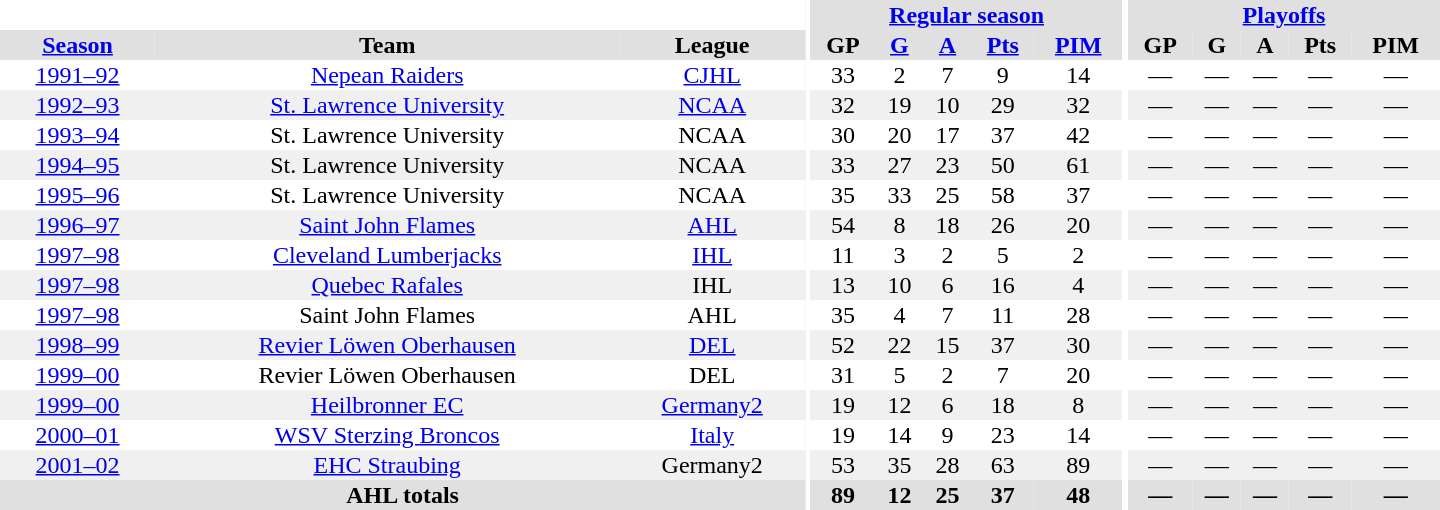<table border="0" cellpadding="1" cellspacing="0" style="text-align:center; width:60em">
<tr bgcolor="#e0e0e0">
<th colspan="3" bgcolor="#ffffff"></th>
<th rowspan="99" bgcolor="#ffffff"></th>
<th colspan="5"><a href='#'>Regular season</a></th>
<th rowspan="99" bgcolor="#ffffff"></th>
<th colspan="5"><a href='#'>Playoffs</a></th>
</tr>
<tr bgcolor="#e0e0e0">
<th><a href='#'>Season</a></th>
<th>Team</th>
<th>League</th>
<th>GP</th>
<th><a href='#'>G</a></th>
<th><a href='#'>A</a></th>
<th><a href='#'>Pts</a></th>
<th><a href='#'>PIM</a></th>
<th>GP</th>
<th>G</th>
<th>A</th>
<th>Pts</th>
<th>PIM</th>
</tr>
<tr>
<td><a href='#'>1991–92</a></td>
<td><a href='#'>Nepean Raiders</a></td>
<td><a href='#'>CJHL</a></td>
<td>33</td>
<td>2</td>
<td>7</td>
<td>9</td>
<td>14</td>
<td>—</td>
<td>—</td>
<td>—</td>
<td>—</td>
<td>—</td>
</tr>
<tr bgcolor="#f0f0f0">
<td><a href='#'>1992–93</a></td>
<td><a href='#'>St. Lawrence University</a></td>
<td><a href='#'>NCAA</a></td>
<td>32</td>
<td>19</td>
<td>10</td>
<td>29</td>
<td>32</td>
<td>—</td>
<td>—</td>
<td>—</td>
<td>—</td>
<td>—</td>
</tr>
<tr>
<td><a href='#'>1993–94</a></td>
<td>St. Lawrence University</td>
<td>NCAA</td>
<td>30</td>
<td>20</td>
<td>17</td>
<td>37</td>
<td>42</td>
<td>—</td>
<td>—</td>
<td>—</td>
<td>—</td>
<td>—</td>
</tr>
<tr bgcolor="#f0f0f0">
<td><a href='#'>1994–95</a></td>
<td>St. Lawrence University</td>
<td>NCAA</td>
<td>33</td>
<td>27</td>
<td>23</td>
<td>50</td>
<td>61</td>
<td>—</td>
<td>—</td>
<td>—</td>
<td>—</td>
<td>—</td>
</tr>
<tr>
<td><a href='#'>1995–96</a></td>
<td>St. Lawrence University</td>
<td>NCAA</td>
<td>35</td>
<td>33</td>
<td>25</td>
<td>58</td>
<td>37</td>
<td>—</td>
<td>—</td>
<td>—</td>
<td>—</td>
<td>—</td>
</tr>
<tr bgcolor="#f0f0f0">
<td><a href='#'>1996–97</a></td>
<td><a href='#'>Saint John Flames</a></td>
<td><a href='#'>AHL</a></td>
<td>54</td>
<td>8</td>
<td>18</td>
<td>26</td>
<td>20</td>
<td>—</td>
<td>—</td>
<td>—</td>
<td>—</td>
<td>—</td>
</tr>
<tr>
<td><a href='#'>1997–98</a></td>
<td><a href='#'>Cleveland Lumberjacks</a></td>
<td><a href='#'>IHL</a></td>
<td>11</td>
<td>3</td>
<td>2</td>
<td>5</td>
<td>2</td>
<td>—</td>
<td>—</td>
<td>—</td>
<td>—</td>
<td>—</td>
</tr>
<tr bgcolor="#f0f0f0">
<td><a href='#'>1997–98</a></td>
<td><a href='#'>Quebec Rafales</a></td>
<td>IHL</td>
<td>13</td>
<td>10</td>
<td>6</td>
<td>16</td>
<td>4</td>
<td>—</td>
<td>—</td>
<td>—</td>
<td>—</td>
<td>—</td>
</tr>
<tr>
<td><a href='#'>1997–98</a></td>
<td>Saint John Flames</td>
<td>AHL</td>
<td>35</td>
<td>4</td>
<td>7</td>
<td>11</td>
<td>28</td>
<td>—</td>
<td>—</td>
<td>—</td>
<td>—</td>
<td>—</td>
</tr>
<tr bgcolor="#f0f0f0">
<td><a href='#'>1998–99</a></td>
<td><a href='#'>Revier Löwen Oberhausen</a></td>
<td><a href='#'>DEL</a></td>
<td>52</td>
<td>22</td>
<td>15</td>
<td>37</td>
<td>30</td>
<td>—</td>
<td>—</td>
<td>—</td>
<td>—</td>
<td>—</td>
</tr>
<tr>
<td><a href='#'>1999–00</a></td>
<td>Revier Löwen Oberhausen</td>
<td>DEL</td>
<td>31</td>
<td>5</td>
<td>2</td>
<td>7</td>
<td>20</td>
<td>—</td>
<td>—</td>
<td>—</td>
<td>—</td>
<td>—</td>
</tr>
<tr bgcolor="#f0f0f0">
<td><a href='#'>1999–00</a></td>
<td><a href='#'>Heilbronner EC</a></td>
<td><a href='#'>Germany2</a></td>
<td>19</td>
<td>12</td>
<td>6</td>
<td>18</td>
<td>8</td>
<td>—</td>
<td>—</td>
<td>—</td>
<td>—</td>
<td>—</td>
</tr>
<tr>
<td><a href='#'>2000–01</a></td>
<td><a href='#'>WSV Sterzing Broncos</a></td>
<td><a href='#'>Italy</a></td>
<td>19</td>
<td>14</td>
<td>9</td>
<td>23</td>
<td>14</td>
<td>—</td>
<td>—</td>
<td>—</td>
<td>—</td>
<td>—</td>
</tr>
<tr bgcolor="#f0f0f0">
<td><a href='#'>2001–02</a></td>
<td><a href='#'>EHC Straubing</a></td>
<td>Germany2</td>
<td>53</td>
<td>35</td>
<td>28</td>
<td>63</td>
<td>89</td>
<td>—</td>
<td>—</td>
<td>—</td>
<td>—</td>
<td>—</td>
</tr>
<tr>
</tr>
<tr ALIGN="center" bgcolor="#e0e0e0">
<th colspan="3">AHL totals</th>
<th ALIGN="center">89</th>
<th ALIGN="center">12</th>
<th ALIGN="center">25</th>
<th ALIGN="center">37</th>
<th ALIGN="center">48</th>
<th ALIGN="center">—</th>
<th ALIGN="center">—</th>
<th ALIGN="center">—</th>
<th ALIGN="center">—</th>
<th ALIGN="center">—</th>
</tr>
</table>
